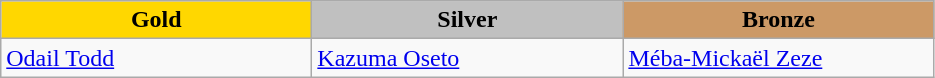<table class="wikitable" style="text-align:left">
<tr align="center">
<td width=200 bgcolor=gold><strong>Gold</strong></td>
<td width=200 bgcolor=silver><strong>Silver</strong></td>
<td width=200 bgcolor=CC9966><strong>Bronze</strong></td>
</tr>
<tr>
<td><a href='#'>Odail Todd</a><br></td>
<td><a href='#'>Kazuma Oseto</a><br></td>
<td><a href='#'>Méba-Mickaël Zeze</a><br></td>
</tr>
</table>
